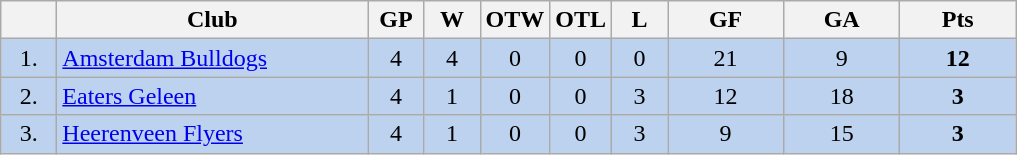<table class="wikitable">
<tr>
<th width="30"></th>
<th width="200">Club</th>
<th width="30">GP</th>
<th width="30">W</th>
<th width="30">OTW</th>
<th width="30">OTL</th>
<th width="30">L</th>
<th width="70">GF</th>
<th width="70">GA</th>
<th width="70">Pts</th>
</tr>
<tr bgcolor="#BCD2EE" align="center">
<td>1.</td>
<td align="left"><a href='#'>Amsterdam Bulldogs</a></td>
<td>4</td>
<td>4</td>
<td>0</td>
<td>0</td>
<td>0</td>
<td>21</td>
<td>9</td>
<td><strong>12</strong></td>
</tr>
<tr bgcolor="#BCD2EE" align="center">
<td>2.</td>
<td align="left"><a href='#'>Eaters Geleen</a></td>
<td>4</td>
<td>1</td>
<td>0</td>
<td>0</td>
<td>3</td>
<td>12</td>
<td>18</td>
<td><strong>3</strong></td>
</tr>
<tr bgcolor="#BCD2EE" align="center">
<td>3.</td>
<td align="left"><a href='#'>Heerenveen Flyers</a></td>
<td>4</td>
<td>1</td>
<td>0</td>
<td>0</td>
<td>3</td>
<td>9</td>
<td>15</td>
<td><strong>3</strong></td>
</tr>
</table>
